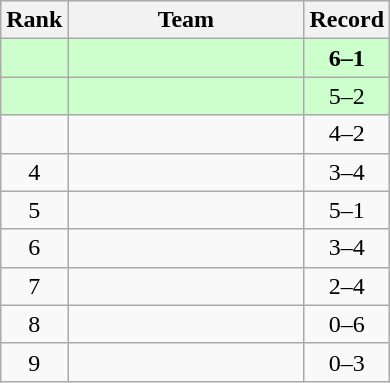<table class="wikitable">
<tr>
<th>Rank</th>
<th width=150px>Team</th>
<th>Record</th>
</tr>
<tr bgcolor=ccffcc>
<td align=center></td>
<td><strong></strong></td>
<td align=center><strong>6–1</strong></td>
</tr>
<tr bgcolor=ccffcc>
<td align=center></td>
<td></td>
<td align=center>5–2</td>
</tr>
<tr>
<td align=center></td>
<td></td>
<td align=center>4–2</td>
</tr>
<tr>
<td align=center>4</td>
<td></td>
<td align=center>3–4</td>
</tr>
<tr>
<td align=center>5</td>
<td></td>
<td align=center>5–1</td>
</tr>
<tr>
<td align=center>6</td>
<td></td>
<td align=center>3–4</td>
</tr>
<tr>
<td align=center>7</td>
<td></td>
<td align=center>2–4</td>
</tr>
<tr>
<td align=center>8</td>
<td></td>
<td align=center>0–6</td>
</tr>
<tr>
<td align=center>9</td>
<td></td>
<td align=center>0–3</td>
</tr>
</table>
